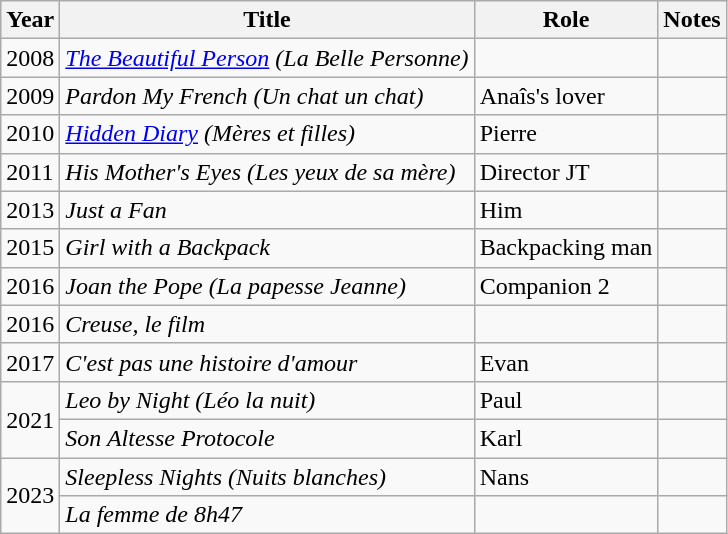<table class="wikitable">
<tr>
<th>Year</th>
<th>Title</th>
<th>Role</th>
<th>Notes</th>
</tr>
<tr>
<td>2008</td>
<td><em><a href='#'>The Beautiful Person</a> (La Belle Personne)</em></td>
<td></td>
<td></td>
</tr>
<tr>
<td>2009</td>
<td><em>Pardon My French (Un chat un chat)</em></td>
<td>Anaîs's lover</td>
<td></td>
</tr>
<tr>
<td>2010</td>
<td><em><a href='#'>Hidden Diary</a> (Mères et filles)</em></td>
<td>Pierre</td>
<td></td>
</tr>
<tr>
<td>2011</td>
<td><em>His Mother's Eyes (Les yeux de sa mère)</em></td>
<td>Director JT</td>
<td></td>
</tr>
<tr>
<td>2013</td>
<td><em>Just a Fan</em></td>
<td>Him</td>
<td></td>
</tr>
<tr>
<td>2015</td>
<td><em>Girl with a Backpack</em></td>
<td>Backpacking man</td>
<td></td>
</tr>
<tr>
<td>2016</td>
<td><em>Joan the Pope (La papesse Jeanne)</em></td>
<td>Companion 2</td>
<td></td>
</tr>
<tr>
<td>2016</td>
<td><em>Creuse, le film</em></td>
<td></td>
<td></td>
</tr>
<tr>
<td>2017</td>
<td><em>C'est pas une histoire d'amour</em></td>
<td>Evan</td>
<td></td>
</tr>
<tr>
<td rowspan=2>2021</td>
<td><em>Leo by Night (Léo la nuit)</em></td>
<td>Paul</td>
<td></td>
</tr>
<tr>
<td><em>Son Altesse Protocole</em></td>
<td>Karl</td>
<td></td>
</tr>
<tr>
<td rowspan=2>2023</td>
<td><em>Sleepless Nights (Nuits blanches)</em></td>
<td>Nans</td>
<td></td>
</tr>
<tr>
<td><em>La femme de 8h47</em></td>
<td></td>
<td></td>
</tr>
</table>
